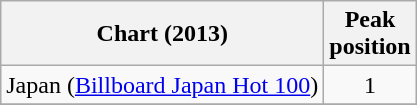<table class="wikitable sortable">
<tr>
<th>Chart (2013)</th>
<th>Peak<br>position</th>
</tr>
<tr>
<td>Japan (<a href='#'>Billboard Japan Hot 100</a>)</td>
<td style="text-align:center;">1</td>
</tr>
<tr>
</tr>
</table>
